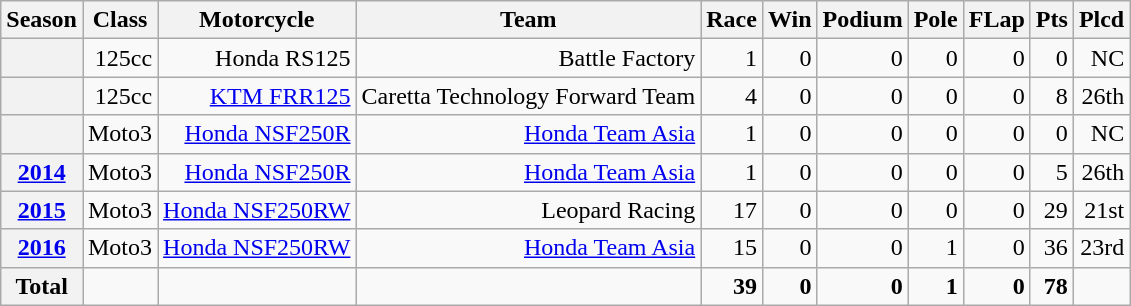<table class="wikitable">
<tr>
<th>Season</th>
<th>Class</th>
<th>Motorcycle</th>
<th>Team</th>
<th>Race</th>
<th>Win</th>
<th>Podium</th>
<th>Pole</th>
<th>FLap</th>
<th>Pts</th>
<th>Plcd</th>
</tr>
<tr align="right">
<th></th>
<td>125cc</td>
<td align="right">Honda RS125</td>
<td align="right">Battle Factory</td>
<td>1</td>
<td>0</td>
<td>0</td>
<td>0</td>
<td>0</td>
<td>0</td>
<td>NC</td>
</tr>
<tr align="right">
<th></th>
<td>125cc</td>
<td align="right"><a href='#'>KTM FRR125</a></td>
<td align="right">Caretta Technology Forward Team</td>
<td>4</td>
<td>0</td>
<td>0</td>
<td>0</td>
<td>0</td>
<td>8</td>
<td>26th</td>
</tr>
<tr align="right">
<th></th>
<td>Moto3</td>
<td align="right"><a href='#'>Honda NSF250R</a></td>
<td align="right"><a href='#'>Honda Team Asia</a></td>
<td>1</td>
<td>0</td>
<td>0</td>
<td>0</td>
<td>0</td>
<td>0</td>
<td>NC</td>
</tr>
<tr align="right">
<th><a href='#'>2014</a></th>
<td>Moto3</td>
<td align="right"><a href='#'>Honda NSF250R</a></td>
<td align="right"><a href='#'>Honda Team Asia</a></td>
<td>1</td>
<td>0</td>
<td>0</td>
<td>0</td>
<td>0</td>
<td>5</td>
<td>26th</td>
</tr>
<tr align="right">
<th><a href='#'>2015</a></th>
<td>Moto3</td>
<td align="right"><a href='#'>Honda NSF250RW</a></td>
<td align="right">Leopard Racing</td>
<td>17</td>
<td>0</td>
<td>0</td>
<td>0</td>
<td>0</td>
<td>29</td>
<td>21st</td>
</tr>
<tr align="right">
<th><a href='#'>2016</a></th>
<td>Moto3</td>
<td align="right"><a href='#'>Honda NSF250RW</a></td>
<td align="right"><a href='#'>Honda Team Asia</a></td>
<td>15</td>
<td>0</td>
<td>0</td>
<td>1</td>
<td>0</td>
<td>36</td>
<td>23rd</td>
</tr>
<tr align="right">
<th>Total</th>
<td></td>
<td></td>
<td></td>
<td><strong>39</strong></td>
<td><strong>0</strong></td>
<td><strong>0</strong></td>
<td><strong>1</strong></td>
<td><strong>0</strong></td>
<td><strong>78</strong></td>
<td></td>
</tr>
</table>
